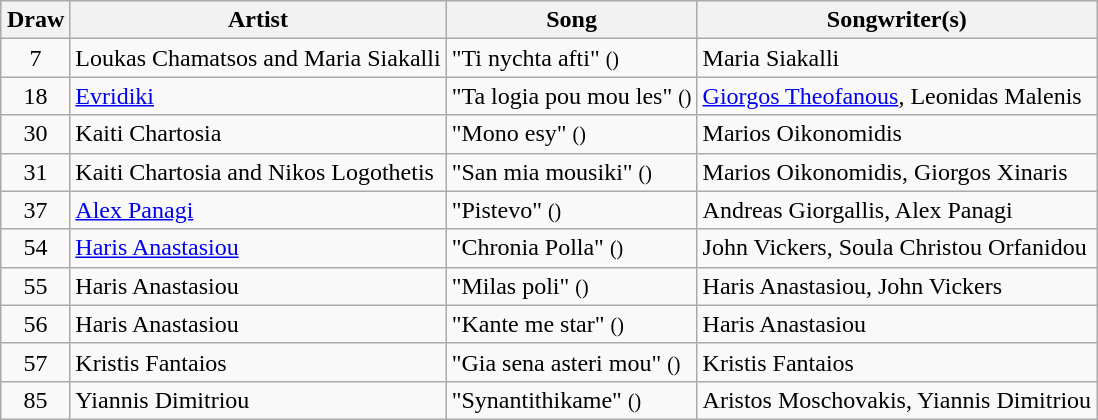<table class="sortable wikitable" style="margin: 1em auto 1em auto; text-align:center">
<tr>
<th>Draw</th>
<th>Artist</th>
<th>Song</th>
<th>Songwriter(s)</th>
</tr>
<tr>
<td>7</td>
<td align="left">Loukas Chamatsos and Maria Siakalli</td>
<td align="left">"Ti nychta afti" <small>()</small></td>
<td align="left">Maria Siakalli</td>
</tr>
<tr>
<td>18</td>
<td align="left"><a href='#'>Evridiki</a></td>
<td align="left">"Ta logia pou mou les" <small>()</small></td>
<td align="left"><a href='#'>Giorgos Theofanous</a>, Leonidas Malenis</td>
</tr>
<tr>
<td>30</td>
<td align="left">Kaiti Chartosia</td>
<td align="left">"Mono esy" <small>()</small></td>
<td align="left">Marios Oikonomidis</td>
</tr>
<tr>
<td>31</td>
<td align="left">Kaiti Chartosia and Nikos Logothetis</td>
<td align="left">"San mia mousiki" <small>()</small></td>
<td align="left">Marios Oikonomidis, Giorgos Xinaris</td>
</tr>
<tr>
<td>37</td>
<td align="left"><a href='#'>Alex Panagi</a></td>
<td align="left">"Pistevo" <small>()</small></td>
<td align="left">Andreas Giorgallis, Alex Panagi</td>
</tr>
<tr>
<td>54</td>
<td align="left"><a href='#'>Haris Anastasiou</a></td>
<td align="left">"Chronia Polla" <small>()</small></td>
<td align="left">John Vickers, Soula Christou Orfanidou</td>
</tr>
<tr>
<td>55</td>
<td align="left">Haris Anastasiou</td>
<td align="left">"Milas poli" <small>()</small></td>
<td align="left">Haris Anastasiou, John Vickers</td>
</tr>
<tr>
<td>56</td>
<td align="left">Haris Anastasiou</td>
<td align="left">"Kante me star" <small>()</small></td>
<td align="left">Haris Anastasiou</td>
</tr>
<tr>
<td>57</td>
<td align="left">Kristis Fantaios</td>
<td align="left">"Gia sena asteri mou" <small>()</small></td>
<td align="left">Kristis Fantaios</td>
</tr>
<tr>
<td>85</td>
<td align="left">Yiannis Dimitriou</td>
<td align="left">"Synantithikame" <small>()</small></td>
<td align="left">Aristos Moschovakis, Yiannis Dimitriou</td>
</tr>
</table>
